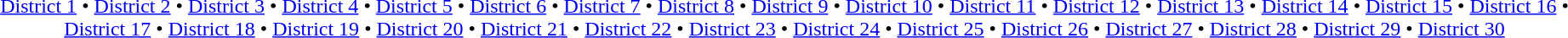<table id=toc class=toc summary=Contents>
<tr>
<td align=center><a href='#'>District 1</a> • <a href='#'>District 2</a> • <a href='#'>District 3</a> • <a href='#'>District 4</a> • <a href='#'>District 5</a> • <a href='#'>District 6</a> • <a href='#'>District 7</a> • <a href='#'>District 8</a> • <a href='#'>District 9</a> • <a href='#'>District 10</a> • <a href='#'>District 11</a> • <a href='#'>District 12</a> • <a href='#'>District 13</a> • <a href='#'>District 14</a> • <a href='#'>District 15</a> • <a href='#'>District 16</a> • <a href='#'>District 17</a> • <a href='#'>District 18</a> • <a href='#'>District 19</a> • <a href='#'>District 20</a> • <a href='#'>District 21</a> • <a href='#'>District 22</a> • <a href='#'>District 23</a> • <a href='#'>District 24</a> • <a href='#'>District 25</a> • <a href='#'>District 26</a> • <a href='#'>District 27</a> • <a href='#'>District 28</a> • <a href='#'>District 29</a> • <a href='#'>District 30</a></td>
</tr>
</table>
